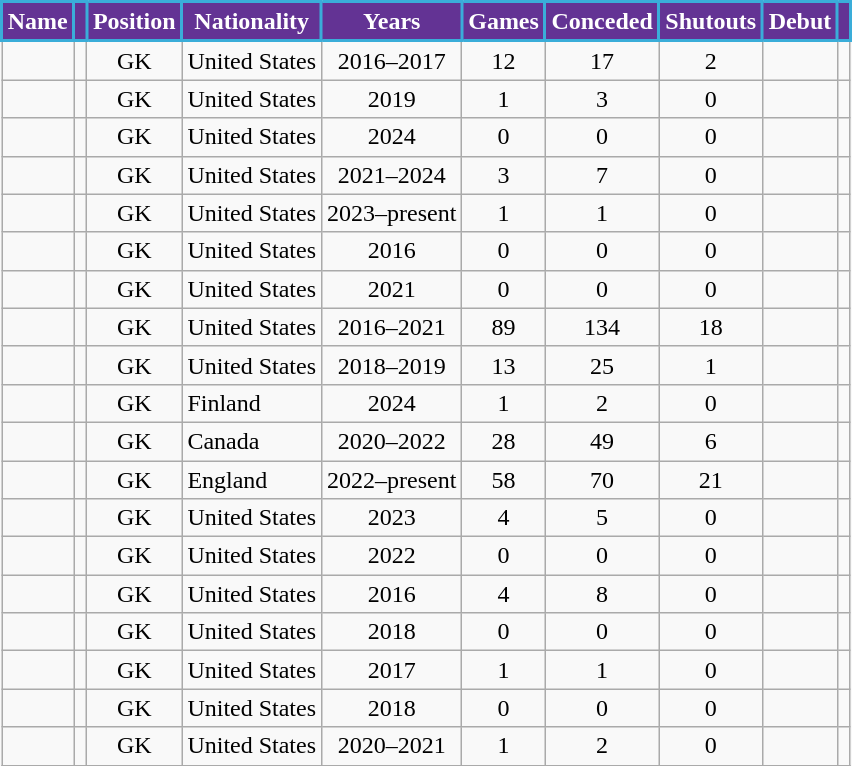<table class="wikitable sortable" style="text-align:center">
<tr>
<th style="background-color:#633394; color:#FFFFFF; border: 2px solid #3aadd9;" scope="col">Name</th>
<th style="background-color:#633394; color:#FFFFFF; border: 2px solid #3aadd9;" scope="col"></th>
<th style="background-color:#633394; color:#FFFFFF; border: 2px solid #3aadd9;" scope="col">Position</th>
<th style="background-color:#633394; color:#FFFFFF; border: 2px solid #3aadd9;" scope="col">Nationality</th>
<th style="background-color:#633394; color:#FFFFFF; border: 2px solid #3aadd9;" scope="col">Years</th>
<th style="background-color:#633394; color:#FFFFFF; border: 2px solid #3aadd9;" scope="col">Games</th>
<th style="background-color:#633394; color:#FFFFFF; border: 2px solid #3aadd9;" scope="col">Conceded</th>
<th style="background-color:#633394; color:#FFFFFF; border: 2px solid #3aadd9;" scope="col">Shutouts</th>
<th style="background-color:#633394; color:#FFFFFF; border: 2px solid #3aadd9;" scope="col">Debut</th>
<th style="background-color:#633394; color:#FFFFFF; border: 2px solid #3aadd9;" scope="col" class="unsortable"></th>
</tr>
<tr>
<td align="center"></td>
<td></td>
<td>GK</td>
<td align="left"> United States</td>
<td>2016–2017</td>
<td>12</td>
<td>17</td>
<td>2</td>
<td></td>
<td></td>
</tr>
<tr>
<td align="center"></td>
<td></td>
<td>GK</td>
<td align="left"> United States</td>
<td>2019</td>
<td>1</td>
<td>3</td>
<td>0</td>
<td></td>
<td></td>
</tr>
<tr>
<td align="center"></td>
<td></td>
<td>GK</td>
<td align="left"> United States</td>
<td>2024</td>
<td>0</td>
<td>0</td>
<td>0</td>
<td></td>
<td></td>
</tr>
<tr>
<td align="center"></td>
<td></td>
<td>GK</td>
<td align="left"> United States</td>
<td>2021–2024</td>
<td>3</td>
<td>7</td>
<td>0</td>
<td></td>
<td></td>
</tr>
<tr>
<td align="center"></td>
<td></td>
<td>GK</td>
<td align="left"> United States</td>
<td>2023–present</td>
<td>1</td>
<td>1</td>
<td>0</td>
<td></td>
<td></td>
</tr>
<tr>
<td align="center"></td>
<td></td>
<td>GK</td>
<td align="left"> United States</td>
<td>2016</td>
<td>0</td>
<td>0</td>
<td>0</td>
<td></td>
<td></td>
</tr>
<tr>
<td align="center"></td>
<td></td>
<td>GK</td>
<td align="left"> United States</td>
<td>2021</td>
<td>0</td>
<td>0</td>
<td>0</td>
<td></td>
<td></td>
</tr>
<tr>
<td align="center"></td>
<td></td>
<td>GK</td>
<td align="left"> United States</td>
<td>2016–2021</td>
<td>89</td>
<td>134</td>
<td>18</td>
<td></td>
<td></td>
</tr>
<tr>
<td align="center"></td>
<td></td>
<td>GK</td>
<td align="left"> United States</td>
<td>2018–2019</td>
<td>13</td>
<td>25</td>
<td>1</td>
<td></td>
<td></td>
</tr>
<tr>
<td align="center"></td>
<td></td>
<td>GK</td>
<td align="left"> Finland</td>
<td>2024</td>
<td>1</td>
<td>2</td>
<td>0</td>
<td></td>
<td></td>
</tr>
<tr>
<td align="center"></td>
<td></td>
<td>GK</td>
<td align="left"> Canada</td>
<td>2020–2022</td>
<td>28</td>
<td>49</td>
<td>6</td>
<td></td>
<td></td>
</tr>
<tr>
<td align="center"></td>
<td></td>
<td>GK</td>
<td align="left"> England</td>
<td>2022–present</td>
<td>58</td>
<td>70</td>
<td>21</td>
<td></td>
<td></td>
</tr>
<tr>
<td align="center"></td>
<td></td>
<td>GK</td>
<td align="left"> United States</td>
<td>2023</td>
<td>4</td>
<td>5</td>
<td>0</td>
<td></td>
<td></td>
</tr>
<tr>
<td align="center"></td>
<td></td>
<td>GK</td>
<td align="left"> United States</td>
<td>2022</td>
<td>0</td>
<td>0</td>
<td>0</td>
<td></td>
<td></td>
</tr>
<tr>
<td align="center"></td>
<td></td>
<td>GK</td>
<td align="left"> United States</td>
<td>2016</td>
<td>4</td>
<td>8</td>
<td>0</td>
<td></td>
<td></td>
</tr>
<tr>
<td align="center"></td>
<td></td>
<td>GK</td>
<td align="left"> United States</td>
<td>2018</td>
<td>0</td>
<td>0</td>
<td>0</td>
<td></td>
<td></td>
</tr>
<tr>
<td align="center"></td>
<td></td>
<td>GK</td>
<td align="left"> United States</td>
<td>2017</td>
<td>1</td>
<td>1</td>
<td>0</td>
<td></td>
<td></td>
</tr>
<tr>
<td align="center"></td>
<td></td>
<td>GK</td>
<td align="left"> United States</td>
<td>2018</td>
<td>0</td>
<td>0</td>
<td>0</td>
<td></td>
<td></td>
</tr>
<tr>
<td align="center"></td>
<td></td>
<td>GK</td>
<td align="left"> United States</td>
<td>2020–2021</td>
<td>1</td>
<td>2</td>
<td>0</td>
<td></td>
<td></td>
</tr>
<tr>
</tr>
</table>
